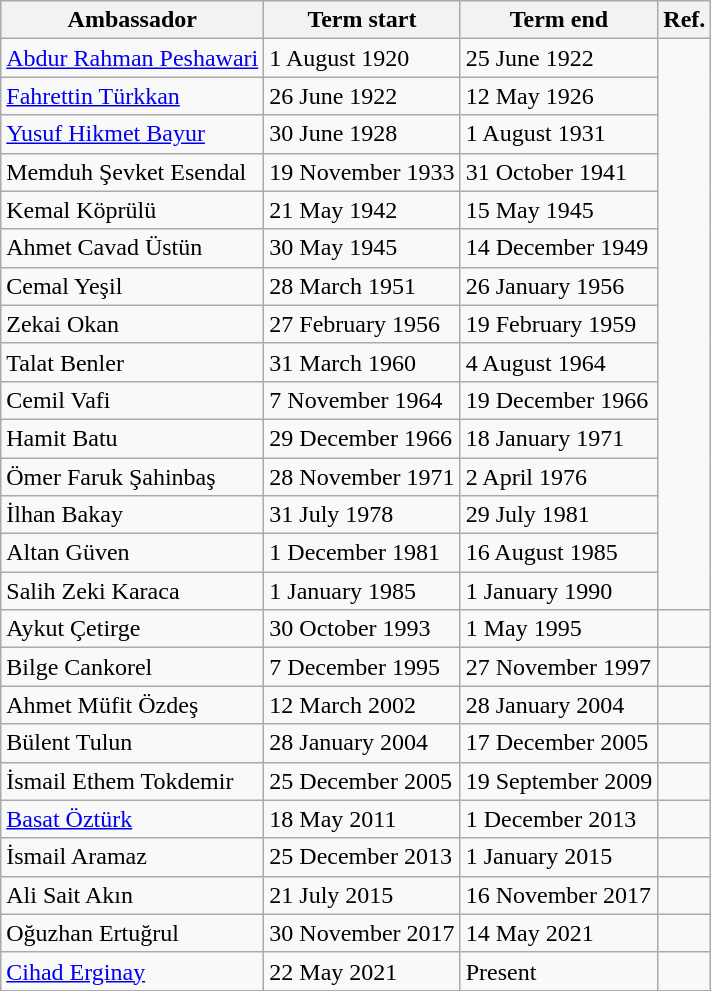<table class="wikitable">
<tr>
<th>Ambassador</th>
<th>Term  start</th>
<th>Term  end</th>
<th>Ref.</th>
</tr>
<tr>
<td><a href='#'>Abdur Rahman Peshawari</a></td>
<td>1 August 1920</td>
<td>25 June 1922</td>
<td rowspan="15"></td>
</tr>
<tr>
<td><a href='#'>Fahrettin Türkkan</a></td>
<td>26 June 1922</td>
<td>12 May 1926</td>
</tr>
<tr>
<td><a href='#'>Yusuf Hikmet Bayur</a></td>
<td>30 June 1928</td>
<td>1 August 1931</td>
</tr>
<tr>
<td>Memduh Şevket Esendal</td>
<td>19 November 1933</td>
<td>31 October 1941</td>
</tr>
<tr>
<td>Kemal Köprülü</td>
<td>21 May 1942</td>
<td>15 May 1945</td>
</tr>
<tr>
<td>Ahmet Cavad Üstün</td>
<td>30 May 1945</td>
<td>14 December 1949</td>
</tr>
<tr>
<td>Cemal Yeşil</td>
<td>28 March 1951</td>
<td>26 January 1956</td>
</tr>
<tr>
<td>Zekai Okan</td>
<td>27 February 1956</td>
<td>19 February 1959</td>
</tr>
<tr>
<td>Talat Benler</td>
<td>31 March 1960</td>
<td>4 August 1964</td>
</tr>
<tr>
<td>Cemil Vafi</td>
<td>7 November 1964</td>
<td>19 December 1966</td>
</tr>
<tr>
<td>Hamit Batu</td>
<td>29 December 1966</td>
<td>18 January 1971</td>
</tr>
<tr>
<td>Ömer Faruk Şahinbaş</td>
<td>28 November 1971</td>
<td>2 April 1976</td>
</tr>
<tr>
<td>İlhan Bakay</td>
<td>31 July 1978</td>
<td>29 July 1981</td>
</tr>
<tr>
<td>Altan Güven</td>
<td>1 December 1981</td>
<td>16 August 1985</td>
</tr>
<tr>
<td>Salih Zeki Karaca</td>
<td>1 January 1985</td>
<td>1 January 1990</td>
</tr>
<tr>
<td>Aykut Çetirge</td>
<td>30 October 1993</td>
<td>1 May 1995</td>
<td></td>
</tr>
<tr>
<td>Bilge Cankorel</td>
<td>7 December 1995</td>
<td>27 November 1997</td>
<td></td>
</tr>
<tr>
<td>Ahmet Müfit Özdeş</td>
<td>12 March 2002</td>
<td>28 January 2004</td>
<td></td>
</tr>
<tr>
<td>Bülent Tulun</td>
<td>28 January 2004</td>
<td>17 December 2005</td>
<td></td>
</tr>
<tr>
<td>İsmail Ethem Tokdemir</td>
<td>25 December 2005</td>
<td>19 September 2009</td>
<td></td>
</tr>
<tr>
<td><a href='#'>Basat Öztürk</a></td>
<td>18 May 2011</td>
<td>1 December 2013</td>
<td></td>
</tr>
<tr>
<td>İsmail Aramaz</td>
<td>25 December 2013</td>
<td>1 January 2015</td>
<td></td>
</tr>
<tr>
<td>Ali Sait Akın</td>
<td>21 July 2015</td>
<td>16 November 2017</td>
<td></td>
</tr>
<tr>
<td>Oğuzhan Ertuğrul</td>
<td>30 November 2017</td>
<td>14 May 2021</td>
<td></td>
</tr>
<tr>
<td><a href='#'>Cihad Erginay</a></td>
<td>22 May 2021</td>
<td>Present</td>
<td></td>
</tr>
</table>
